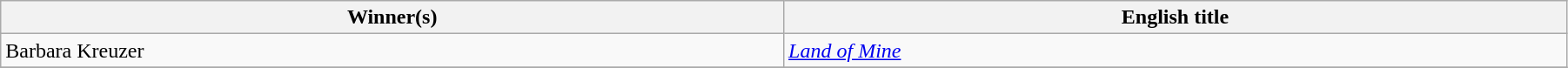<table class="wikitable" width="95%" cellpadding="5">
<tr>
<th width="18%">Winner(s)</th>
<th width="18%">English title</th>
</tr>
<tr>
<td> Barbara Kreuzer</td>
<td><em><a href='#'>Land of Mine</a></em></td>
</tr>
<tr>
</tr>
</table>
